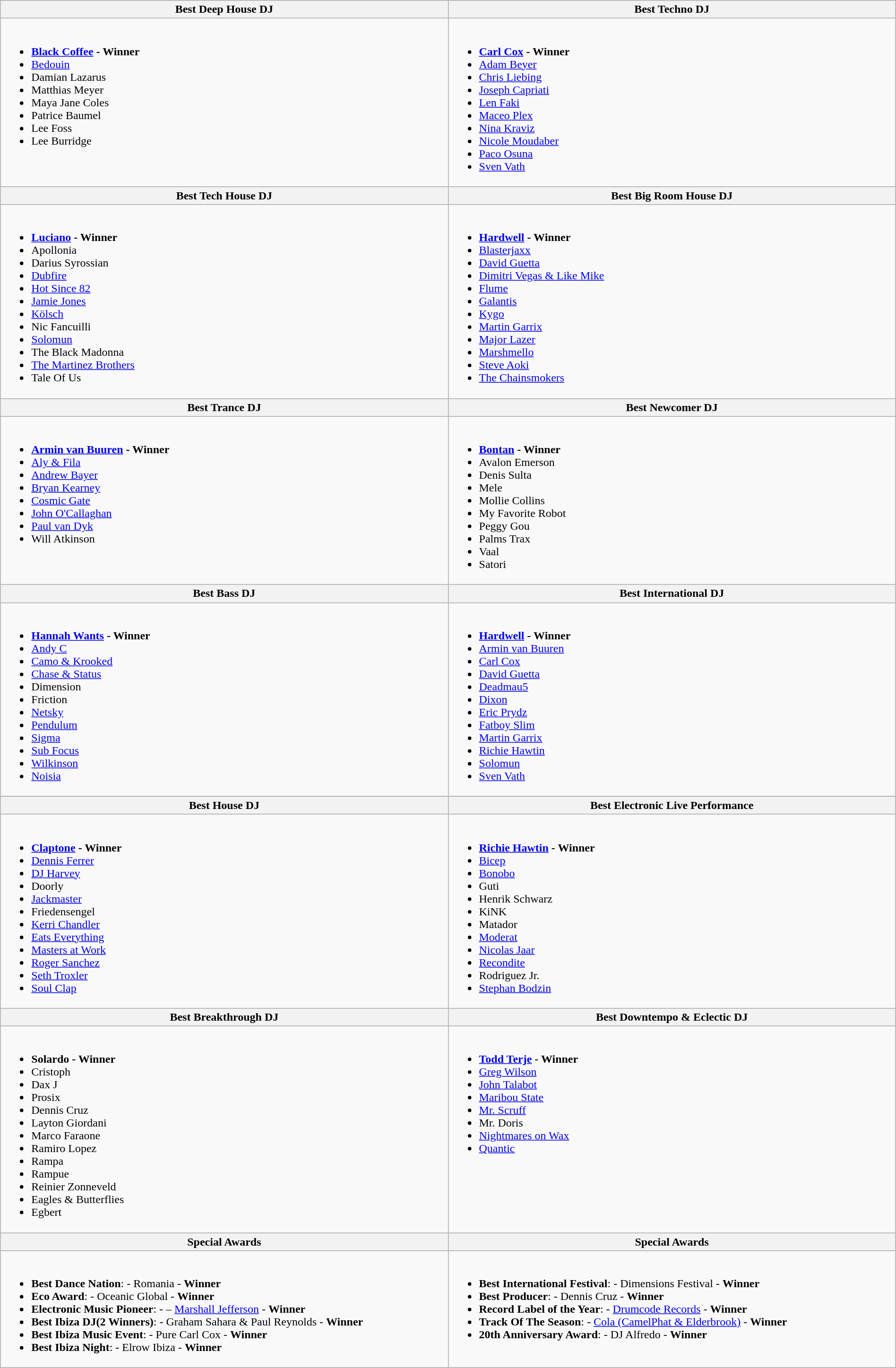<table class=wikitable width="100%">
<tr>
<th width="50%"><strong>Best Deep House DJ</strong></th>
<th width="50%"><strong>Best Techno DJ</strong></th>
</tr>
<tr>
<td valign="top"><br><ul><li><strong> <a href='#'>Black Coffee</a> - Winner</strong></li><li><a href='#'>Bedouin</a></li><li>Damian Lazarus</li><li>Matthias Meyer</li><li>Maya Jane Coles</li><li>Patrice Baumel</li><li>Lee Foss</li><li>Lee Burridge</li></ul></td>
<td valign="top"><br><ul><li><strong> <a href='#'>Carl Cox</a> - Winner</strong></li><li><a href='#'>Adam Beyer</a></li><li><a href='#'>Chris Liebing</a></li><li><a href='#'>Joseph Capriati</a></li><li><a href='#'>Len Faki</a></li><li><a href='#'>Maceo Plex</a></li><li><a href='#'>Nina Kraviz</a></li><li><a href='#'>Nicole Moudaber</a></li><li><a href='#'>Paco Osuna</a></li><li><a href='#'>Sven Vath</a></li></ul></td>
</tr>
<tr>
<th width="50%"><strong>Best Tech House DJ</strong></th>
<th width="50%"><strong>Best Big Room House DJ</strong></th>
</tr>
<tr>
<td valign="top"><br><ul><li><strong>  <a href='#'>Luciano</a> - Winner</strong></li><li>Apollonia</li><li>Darius Syrossian</li><li><a href='#'>Dubfire</a></li><li><a href='#'>Hot Since 82</a></li><li><a href='#'>Jamie Jones</a></li><li><a href='#'>Kölsch</a></li><li>Nic Fancuilli</li><li><a href='#'>Solomun</a></li><li>The Black Madonna</li><li><a href='#'>The Martinez Brothers</a></li><li>Tale Of Us</li></ul></td>
<td valign="top"><br><ul><li><strong>  <a href='#'>Hardwell</a> - Winner</strong></li><li><a href='#'>Blasterjaxx</a></li><li><a href='#'>David Guetta</a></li><li><a href='#'>Dimitri Vegas & Like Mike</a></li><li><a href='#'>Flume</a></li><li><a href='#'>Galantis</a></li><li><a href='#'>Kygo</a></li><li><a href='#'>Martin Garrix</a></li><li><a href='#'>Major Lazer</a></li><li><a href='#'>Marshmello</a></li><li><a href='#'>Steve Aoki</a></li><li><a href='#'>The Chainsmokers</a></li></ul></td>
</tr>
<tr>
<th width="50%"><strong>Best Trance DJ</strong></th>
<th width="50%"><strong>Best Newcomer DJ</strong></th>
</tr>
<tr>
<td valign="top"><br><ul><li><strong> <a href='#'>Armin van Buuren</a> - Winner</strong></li><li><a href='#'>Aly & Fila</a></li><li><a href='#'>Andrew Bayer</a></li><li><a href='#'>Bryan Kearney</a></li><li><a href='#'>Cosmic Gate</a></li><li><a href='#'>John O'Callaghan</a></li><li><a href='#'>Paul van Dyk</a></li><li>Will Atkinson</li></ul></td>
<td valign="top"><br><ul><li><strong> <a href='#'>Bontan</a> - Winner</strong></li><li>Avalon Emerson</li><li>Denis Sulta</li><li>Mele</li><li>Mollie Collins</li><li>My Favorite Robot</li><li>Peggy Gou</li><li>Palms Trax</li><li>Vaal</li><li>Satori</li></ul></td>
</tr>
<tr>
<th width="50%"><strong>Best Bass DJ</strong></th>
<th width="50%"><strong>Best International DJ</strong></th>
</tr>
<tr>
<td valign="top"><br><ul><li><strong> <a href='#'>Hannah Wants</a> - Winner</strong></li><li><a href='#'>Andy C</a></li><li><a href='#'>Camo & Krooked</a></li><li><a href='#'>Chase & Status</a></li><li>Dimension</li><li>Friction</li><li><a href='#'>Netsky</a></li><li><a href='#'>Pendulum</a></li><li><a href='#'>Sigma</a></li><li><a href='#'>Sub Focus</a></li><li><a href='#'>Wilkinson</a></li><li><a href='#'>Noisia</a></li></ul></td>
<td valign="top"><br><ul><li><strong> <a href='#'>Hardwell</a> - Winner</strong></li><li><a href='#'>Armin van Buuren</a></li><li><a href='#'>Carl Cox</a></li><li><a href='#'>David Guetta</a></li><li><a href='#'>Deadmau5</a></li><li><a href='#'>Dixon</a></li><li><a href='#'>Eric Prydz</a></li><li><a href='#'>Fatboy Slim</a></li><li><a href='#'>Martin Garrix</a></li><li><a href='#'>Richie Hawtin</a></li><li><a href='#'>Solomun</a></li><li><a href='#'>Sven Vath</a></li></ul></td>
</tr>
<tr>
</tr>
<tr>
<th width="50%"><strong>Best House DJ</strong></th>
<th width="50%"><strong>Best Electronic Live Performance</strong></th>
</tr>
<tr>
<td valign="top"><br><ul><li><strong> <a href='#'>Claptone</a> - Winner</strong></li><li><a href='#'>Dennis Ferrer</a></li><li><a href='#'>DJ Harvey</a></li><li>Doorly</li><li><a href='#'>Jackmaster</a></li><li>Friedensengel</li><li><a href='#'>Kerri Chandler</a></li><li><a href='#'>Eats Everything</a></li><li><a href='#'>Masters at Work</a></li><li><a href='#'>Roger Sanchez</a></li><li><a href='#'>Seth Troxler</a></li><li><a href='#'>Soul Clap</a></li></ul></td>
<td valign="top"><br><ul><li><strong> <a href='#'>Richie Hawtin</a> - Winner</strong></li><li><a href='#'>Bicep</a></li><li><a href='#'>Bonobo</a></li><li>Guti</li><li>Henrik Schwarz</li><li>KiNK</li><li>Matador</li><li><a href='#'>Moderat</a></li><li><a href='#'>Nicolas Jaar</a></li><li><a href='#'>Recondite</a></li><li>Rodriguez Jr.</li><li><a href='#'>Stephan Bodzin</a></li></ul></td>
</tr>
<tr>
<th width="50%"><strong>Best Breakthrough DJ</strong></th>
<th width="50%"><strong>Best Downtempo & Eclectic DJ</strong></th>
</tr>
<tr>
<td valign="top"><br><ul><li><strong> Solardo - Winner</strong></li><li>Cristoph</li><li>Dax J</li><li>Prosix</li><li>Dennis Cruz</li><li>Layton Giordani</li><li>Marco Faraone</li><li>Ramiro Lopez</li><li>Rampa</li><li>Rampue</li><li>Reinier Zonneveld</li><li>Eagles & Butterflies</li><li>Egbert</li></ul></td>
<td valign="top"><br><ul><li><strong> <a href='#'>Todd Terje</a> - Winner</strong></li><li><a href='#'>Greg Wilson</a></li><li><a href='#'>John Talabot</a></li><li><a href='#'>Maribou State</a></li><li><a href='#'>Mr. Scruff</a></li><li>Mr. Doris</li><li><a href='#'>Nightmares on Wax</a></li><li><a href='#'>Quantic</a></li></ul></td>
</tr>
<tr>
<th width="50%"><strong>Special Awards</strong></th>
<th width="50%"><strong>Special Awards</strong></th>
</tr>
<tr>
<td valign="top"><br><ul><li><strong>Best Dance Nation</strong>: -  Romania - <strong>Winner</strong></li><li><strong>Eco Award</strong>: -  Oceanic Global - <strong>Winner</strong></li><li><strong>Electronic Music Pioneer</strong>: -  – <a href='#'>Marshall Jefferson</a>  - <strong>Winner</strong></li><li><strong>Best Ibiza DJ(2 Winners)</strong>: -  Graham Sahara & Paul Reynolds - <strong>Winner</strong></li><li><strong>Best Ibiza Music Event</strong>: -  Pure Carl Cox - <strong>Winner</strong></li><li><strong>Best Ibiza Night</strong>: -  Elrow Ibiza - <strong>Winner</strong></li></ul></td>
<td valign="top"><br><ul><li><strong>Best International Festival</strong>: -  Dimensions Festival - <strong>Winner</strong></li><li><strong>Best Producer</strong>: -  Dennis Cruz - <strong>Winner</strong></li><li><strong>Record Label of the Year</strong>: -  <a href='#'>Drumcode Records</a> - <strong>Winner</strong></li><li><strong>Track Of The Season</strong>: - <a href='#'>Cola (CamelPhat & Elderbrook)</a> - <strong>Winner</strong></li><li><strong>20th Anniversary Award</strong>: -  DJ Alfredo - <strong>Winner</strong></li></ul></td>
</tr>
</table>
